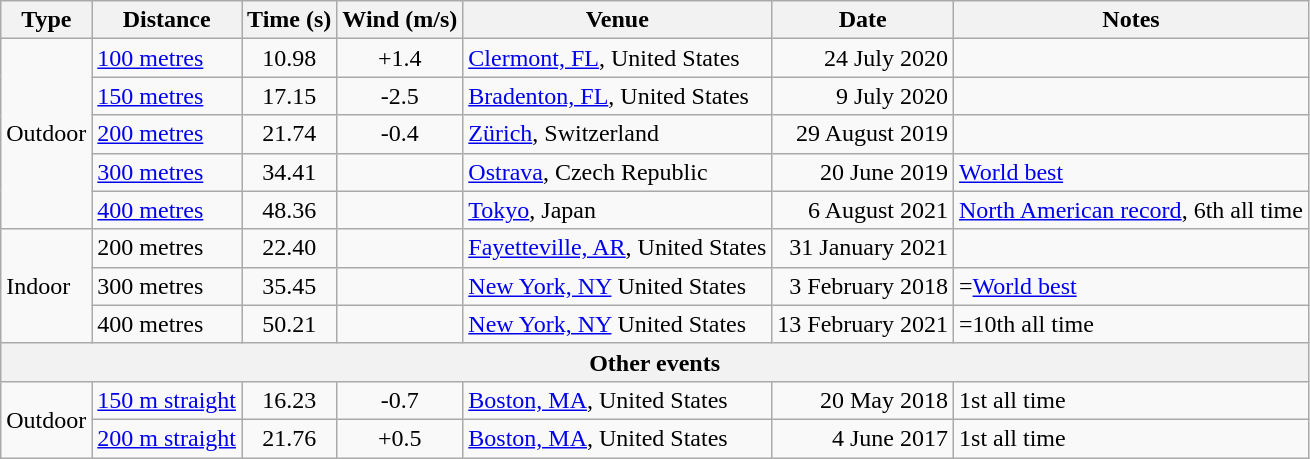<table class=wikitable>
<tr>
<th>Type</th>
<th>Distance</th>
<th>Time (s)</th>
<th>Wind (m/s)</th>
<th>Venue</th>
<th>Date</th>
<th>Notes</th>
</tr>
<tr>
<td rowspan=5>Outdoor</td>
<td><a href='#'>100 metres</a></td>
<td align=center>10.98</td>
<td align=center>+1.4</td>
<td><a href='#'>Clermont, FL</a>, United States</td>
<td align=right>24 July 2020</td>
<td></td>
</tr>
<tr>
<td><a href='#'>150 metres</a></td>
<td align=center>17.15</td>
<td align=center>-2.5</td>
<td><a href='#'>Bradenton, FL</a>, United States</td>
<td align=right>9 July 2020</td>
<td></td>
</tr>
<tr>
<td><a href='#'>200 metres</a></td>
<td align=center>21.74</td>
<td align=center>-0.4</td>
<td><a href='#'>Zürich</a>, Switzerland</td>
<td align=right>29 August 2019</td>
<td></td>
</tr>
<tr>
<td><a href='#'>300 metres</a></td>
<td align=center>34.41</td>
<td></td>
<td><a href='#'>Ostrava</a>, Czech Republic</td>
<td align=right>20 June 2019</td>
<td><a href='#'>World best</a></td>
</tr>
<tr>
<td><a href='#'>400 metres</a></td>
<td align=center>48.36</td>
<td></td>
<td><a href='#'>Tokyo</a>, Japan</td>
<td align=right>6 August 2021</td>
<td><a href='#'>North American record</a>, 6th all time</td>
</tr>
<tr>
<td rowspan=3>Indoor</td>
<td>200 metres</td>
<td align=center>22.40</td>
<td></td>
<td><a href='#'>Fayetteville, AR</a>, United States</td>
<td align=right>31 January 2021</td>
<td></td>
</tr>
<tr>
<td>300 metres</td>
<td align=center>35.45</td>
<td></td>
<td><a href='#'>New York, NY</a> United States</td>
<td align=right>3 February 2018</td>
<td> =<a href='#'>World best</a></td>
</tr>
<tr>
<td>400 metres</td>
<td align=center>50.21</td>
<td></td>
<td><a href='#'>New York, NY</a> United States</td>
<td align=right>13 February 2021</td>
<td>=10th all time</td>
</tr>
<tr>
<th colspan=7>Other events</th>
</tr>
<tr>
<td rowspan=2>Outdoor</td>
<td><a href='#'>150 m straight</a></td>
<td align=center>16.23</td>
<td align=center>-0.7</td>
<td><a href='#'>Boston, MA</a>, United States</td>
<td align=right>20 May 2018</td>
<td>1st all time </td>
</tr>
<tr>
<td><a href='#'>200 m straight</a></td>
<td align=center>21.76</td>
<td align=center>+0.5</td>
<td><a href='#'>Boston, MA</a>, United States</td>
<td align=right>4 June 2017</td>
<td>1st all time </td>
</tr>
</table>
